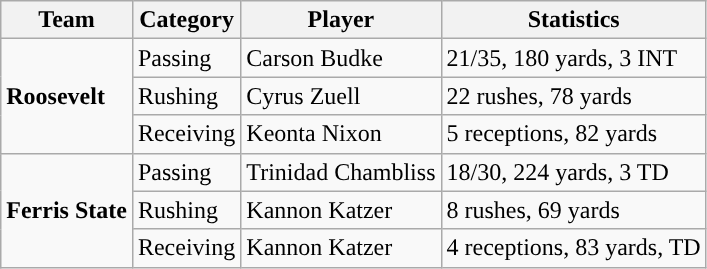<table class="wikitable" style="float: left;">
<tr>
<th>Team</th>
<th>Category</th>
<th>Player</th>
<th>Statistics</th>
</tr>
<tr>
<td rowspan=3><strong>Roosevelt</strong></td>
<td>Passing</td>
<td>Carson Budke</td>
<td>21/35, 180 yards, 3 INT</td>
</tr>
<tr>
<td>Rushing</td>
<td>Cyrus Zuell</td>
<td>22 rushes, 78 yards</td>
</tr>
<tr>
<td>Receiving</td>
<td>Keonta Nixon</td>
<td>5 receptions, 82 yards</td>
</tr>
<tr>
<td rowspan=3><strong>Ferris State</strong></td>
<td>Passing</td>
<td>Trinidad Chambliss</td>
<td>18/30, 224 yards, 3 TD</td>
</tr>
<tr>
<td>Rushing</td>
<td>Kannon Katzer</td>
<td>8 rushes, 69 yards</td>
</tr>
<tr>
<td>Receiving</td>
<td>Kannon Katzer</td>
<td>4 receptions, 83 yards, TD</td>
</tr>
</table>
